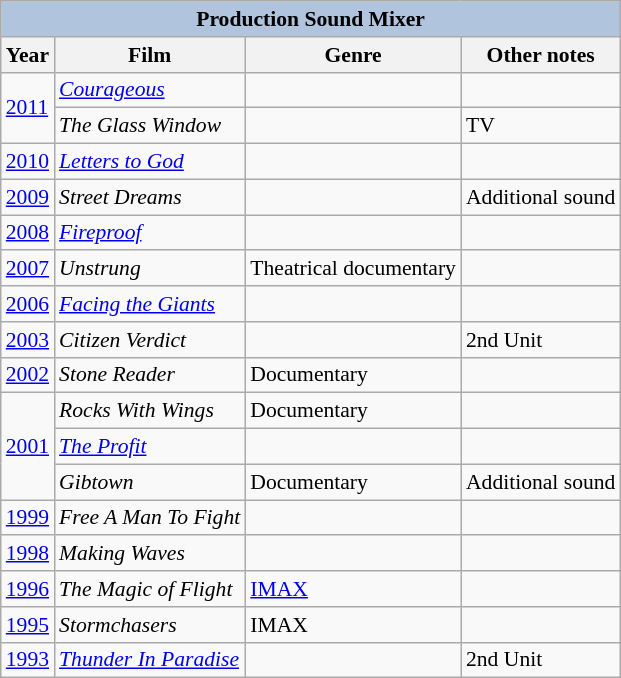<table class="wikitable" style="font-size: 90%;">
<tr>
<th colspan="4" style="background: LightSteelBlue;">Production Sound Mixer</th>
</tr>
<tr>
<th>Year</th>
<th>Film</th>
<th>Genre</th>
<th>Other notes</th>
</tr>
<tr>
<td rowspan="2"><a href='#'>2011</a></td>
<td><em><a href='#'>Courageous</a></em></td>
<td></td>
<td></td>
</tr>
<tr>
<td><em>The Glass Window</em></td>
<td></td>
<td>TV</td>
</tr>
<tr>
<td><a href='#'>2010</a></td>
<td><em><a href='#'>Letters to God</a></em></td>
<td></td>
<td></td>
</tr>
<tr>
<td><a href='#'>2009</a></td>
<td><em>Street Dreams</em></td>
<td></td>
<td>Additional sound</td>
</tr>
<tr>
<td><a href='#'>2008</a></td>
<td><em><a href='#'>Fireproof</a></em></td>
<td></td>
<td></td>
</tr>
<tr>
<td><a href='#'>2007</a></td>
<td><em>Unstrung</em></td>
<td>Theatrical documentary</td>
<td></td>
</tr>
<tr>
<td><a href='#'>2006</a></td>
<td><em><a href='#'>Facing the Giants</a></em></td>
<td></td>
<td></td>
</tr>
<tr>
<td><a href='#'>2003</a></td>
<td><em>Citizen Verdict</em></td>
<td></td>
<td>2nd Unit</td>
</tr>
<tr>
<td><a href='#'>2002</a></td>
<td><em>Stone Reader</em></td>
<td>Documentary</td>
<td></td>
</tr>
<tr>
<td rowspan="3"><a href='#'>2001</a></td>
<td><em>Rocks With Wings</em></td>
<td>Documentary</td>
<td></td>
</tr>
<tr>
<td><em><a href='#'>The Profit</a></em></td>
<td></td>
<td></td>
</tr>
<tr>
<td><em>Gibtown</em></td>
<td>Documentary</td>
<td>Additional sound</td>
</tr>
<tr>
<td><a href='#'>1999</a></td>
<td><em>Free A Man To Fight</em></td>
<td></td>
<td></td>
</tr>
<tr>
<td><a href='#'>1998</a></td>
<td><em>Making Waves</em></td>
<td></td>
<td></td>
</tr>
<tr>
<td><a href='#'>1996</a></td>
<td><em>The Magic of Flight</em></td>
<td><a href='#'>IMAX</a></td>
<td></td>
</tr>
<tr>
<td><a href='#'>1995</a></td>
<td><em>Stormchasers</em></td>
<td>IMAX</td>
</tr>
<tr>
<td><a href='#'>1993</a></td>
<td><em><a href='#'>Thunder In Paradise</a></em></td>
<td></td>
<td>2nd Unit</td>
</tr>
</table>
